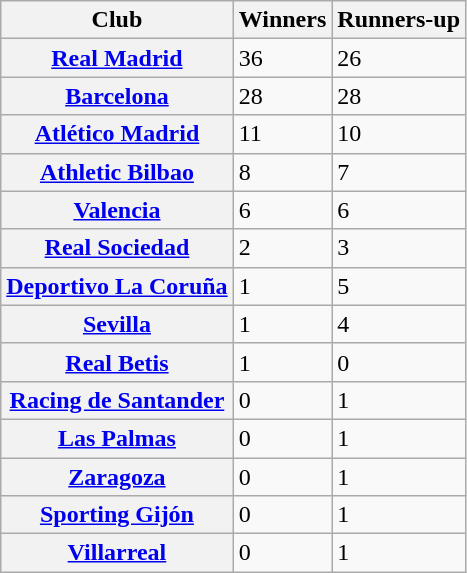<table class="sortable plainrowheaders wikitable col2center col3center">
<tr>
<th scope=col>Club</th>
<th scope=col>Winners</th>
<th scope=col>Runners-up</th>
</tr>
<tr>
<th scope=row><strong><a href='#'>Real Madrid</a></strong></th>
<td>36</td>
<td>26</td>
</tr>
<tr>
<th scope=row><strong><a href='#'>Barcelona</a></strong></th>
<td>28</td>
<td>28</td>
</tr>
<tr>
<th scope=row><strong><a href='#'>Atlético Madrid</a></strong></th>
<td>11</td>
<td>10</td>
</tr>
<tr>
<th scope=row><strong><a href='#'>Athletic Bilbao</a></strong></th>
<td>8</td>
<td>7</td>
</tr>
<tr>
<th scope=row><strong><a href='#'>Valencia</a></strong></th>
<td>6</td>
<td>6</td>
</tr>
<tr>
<th scope=row><strong><a href='#'>Real Sociedad</a></strong></th>
<td>2</td>
<td>3</td>
</tr>
<tr>
<th scope=row><a href='#'>Deportivo La Coruña</a></th>
<td>1</td>
<td>5</td>
</tr>
<tr>
<th scope=row><strong><a href='#'>Sevilla</a></strong></th>
<td>1</td>
<td>4</td>
</tr>
<tr>
<th scope=row><strong><a href='#'>Real Betis</a></strong></th>
<td>1</td>
<td>0</td>
</tr>
<tr>
<th scope=row><a href='#'>Racing de Santander</a></th>
<td>0</td>
<td>1</td>
</tr>
<tr>
<th scope=row><strong><a href='#'>Las Palmas</a></strong></th>
<td>0</td>
<td>1</td>
</tr>
<tr>
<th scope=row><a href='#'>Zaragoza</a></th>
<td>0</td>
<td>1</td>
</tr>
<tr>
<th scope=row><a href='#'>Sporting Gijón</a></th>
<td>0</td>
<td>1</td>
</tr>
<tr>
<th scope=row><strong><a href='#'>Villarreal</a></strong></th>
<td>0</td>
<td>1</td>
</tr>
</table>
